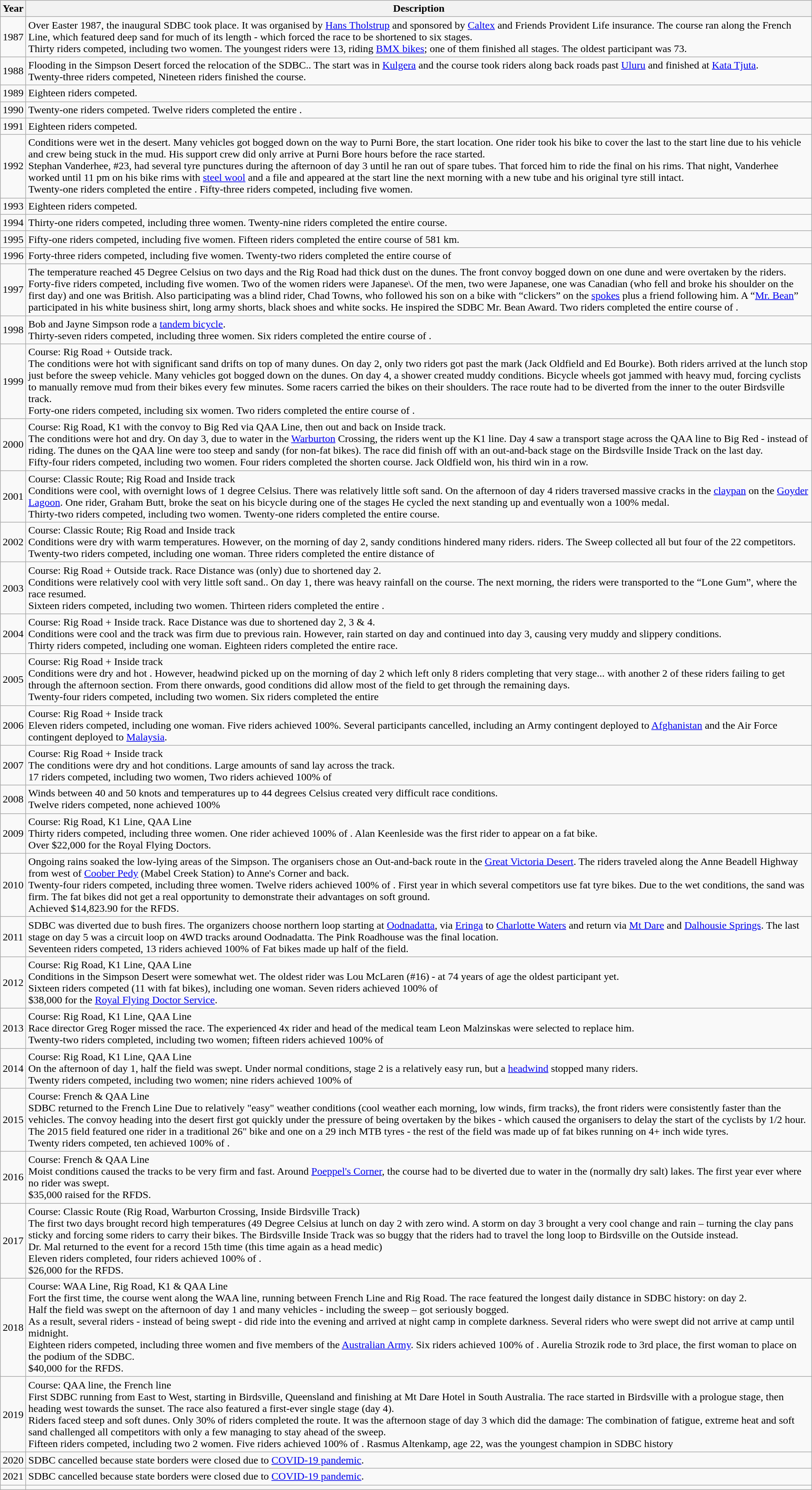<table class="wikitable">
<tr>
<th>Year</th>
<th><strong>Description</strong></th>
</tr>
<tr>
<td>1987</td>
<td>Over Easter 1987, the inaugural SDBC took place.  It was organised by <a href='#'>Hans Tholstrup</a> and  sponsored by <a href='#'>Caltex</a> and Friends Provident Life insurance.  The course ran along the French Line, which featured deep sand for much of its length - which forced the race to be shortened to six stages.<br>Thirty riders competed, including two women. The youngest riders were 13, riding <a href='#'>BMX bikes</a>; one of them finished all stages. The oldest participant was 73.</td>
</tr>
<tr>
<td>1988</td>
<td>Flooding in the Simpson Desert forced the relocation of the SDBC..  The start was in <a href='#'>Kulgera</a> and the course took riders along back roads past <a href='#'>Uluru</a> and finished at <a href='#'>Kata Tjuta</a>.<br>Twenty-three riders competed,  Nineteen riders finished the course.</td>
</tr>
<tr>
<td>1989</td>
<td>Eighteen riders competed.</td>
</tr>
<tr>
<td>1990</td>
<td>Twenty-one riders competed. Twelve riders completed the entire .</td>
</tr>
<tr>
<td>1991</td>
<td>Eighteen riders competed.</td>
</tr>
<tr>
<td>1992</td>
<td>Conditions were wet in the desert. Many vehicles got bogged down on the way to Purni Bore, the start location. One rider took his bike to cover the last  to the start line due to his vehicle and crew being stuck in the mud.  His support crew did only arrive at Purni Bore hours before the race started.<br>Stephan Vanderhee, #23, had several tyre punctures during the afternoon of day 3 until he ran out of spare tubes.  That forced him to ride the final  on his rims. That night, Vanderhee worked until 11 pm on his bike rims with <a href='#'>steel wool</a> and a file and appeared at the start line the next morning with a new tube and his original tyre still intact.<br>Twenty-one riders completed the entire  .
Fifty-three riders competed, including five women.</td>
</tr>
<tr>
<td>1993</td>
<td>Eighteen riders competed.</td>
</tr>
<tr>
<td>1994</td>
<td>Thirty-one riders competed, including three women. Twenty-nine riders completed the entire course.</td>
</tr>
<tr>
<td>1995</td>
<td>Fifty-one riders competed, including five women. Fifteen riders completed the entire course of 581 km.</td>
</tr>
<tr>
<td>1996</td>
<td>Forty-three riders competed, including five women. Twenty-two riders completed the entire course of </td>
</tr>
<tr>
<td>1997</td>
<td>The temperature reached 45 Degree Celsius on two days and the Rig Road had thick dust on the dunes.  The front convoy bogged down on one dune and were overtaken by the riders.<br>Forty-five riders competed, including five women. Two of the women riders were Japanese\. Of the men, two were Japanese, one was Canadian (who fell and broke his shoulder on the first day) and one was British.  Also participating was a blind rider, Chad Towns, who followed his son on a bike with “clickers” on the <a href='#'>spokes</a> plus a friend following him.  A “<a href='#'>Mr. Bean</a>” participated in his white business shirt, long army shorts, black shoes and white socks.  He inspired the SDBC Mr. Bean Award.  Two riders completed the entire course of .</td>
</tr>
<tr>
<td>1998</td>
<td>Bob and Jayne Simpson rode a <a href='#'>tandem bicycle</a>.<br>Thirty-seven riders competed, including three women. Six riders completed the entire course of .</td>
</tr>
<tr>
<td>1999</td>
<td>Course: Rig Road + Outside track.<br>The conditions were hot with significant sand drifts on top of many dunes. On day 2, only two riders got past the  mark (Jack Oldfield and Ed Bourke). Both riders arrived at the lunch stop just before the sweep vehicle.  Many vehicles got bogged down on the dunes. On day 4, a shower created muddy conditions. Bicycle wheels got jammed with heavy mud, forcing cyclists to manually remove mud from their bikes every few minutes.  Some racers carried the bikes on their shoulders. The race route had to be diverted from the inner to the outer Birdsville track.<br>Forty-one riders competed, including six women. Two riders completed the entire course  of .</td>
</tr>
<tr>
<td>2000</td>
<td>Course: Rig Road, K1 with the convoy to Big Red via QAA Line, then out and back on Inside track.<br>The conditions were hot and dry. On day 3, due to water in the <a href='#'>Warburton</a> Crossing, the riders went up the K1 line. Day 4 saw a transport stage across the QAA line to Big Red - instead of riding. The dunes on the QAA line were too steep and sandy (for non-fat bikes). The race did finish off with an out-and-back stage on the Birdsville Inside Track on the last day.<br>Fifty-four riders competed, including two women. Four riders completed the shorten  course.  Jack Oldfield won, his third win in a row.</td>
</tr>
<tr>
<td>2001</td>
<td>Course: Classic Route; Rig  Road and Inside track<br>Conditions were cool, with overnight lows of 1 degree Celsius.  There was relatively little soft sand.  On the afternoon of day 4  riders traversed massive cracks in the <a href='#'>claypan</a> on the <a href='#'>Goyder Lagoon</a>.  One rider, Graham Butt, broke the seat on his bicycle during one of the stages  He cycled the  next  standing up and eventually won a 100% medal.<br>Thirty-two riders competed, including two women.  Twenty-one riders completed the entire  course.</td>
</tr>
<tr>
<td>2002</td>
<td>Course: Classic Route; Rig  Road and Inside track<br>Conditions were dry with warm temperatures. However, on the morning of day 2, sandy conditions hindered many riders. riders. The Sweep collected all but four of the 22 competitors.<br>Twenty-two riders competed, including one woman.  Three riders completed the entire distance of </td>
</tr>
<tr>
<td>2003</td>
<td>Course: Rig Road + Outside track. Race Distance was (only)  due to shortened day 2.<br>Conditions were relatively cool with very little soft sand..  On day 1, there was heavy rainfall on the course. The next morning, the riders were transported to the “Lone Gum”, where the race resumed.<br>Sixteen riders competed, including two women. Thirteen riders completed the entire .</td>
</tr>
<tr>
<td>2004</td>
<td>Course: Rig Road + Inside track. Race Distance was  due to shortened day 2, 3 & 4.<br>Conditions were cool and the track was firm due to previous rain.  However, rain started on day and continued into day 3, causing very muddy and slippery conditions.<br>Thirty riders competed, including one woman.  Eighteen riders completed the entire race.</td>
</tr>
<tr>
<td>2005</td>
<td>Course: Rig Road + Inside track<br>Conditions were dry and hot . However, headwind picked up on the morning of day 2 which left only 8 riders completing that very stage... with another 2 of these riders failing to get through the afternoon section. From there onwards, good conditions did allow most of the field to get through the remaining days.<br>Twenty-four riders competed, including two women. Six riders completed the entire </td>
</tr>
<tr>
<td>2006</td>
<td>Course: Rig Road + Inside track<br>Eleven riders competed, including one woman. Five riders achieved 100%.  Several participants cancelled, including an Army contingent deployed to <a href='#'>Afghanistan</a> and the Air Force contingent deployed to <a href='#'>Malaysia</a>.</td>
</tr>
<tr>
<td>2007</td>
<td>Course: Rig Road + Inside track<br>The conditions were dry and hot conditions. Large amounts of sand lay across the track.<br>17 riders competed, including two women, Two riders achieved 100% of </td>
</tr>
<tr>
<td>2008</td>
<td>Winds between 40 and 50 knots and temperatures up to 44 degrees Celsius created very difficult race conditions.<br>Twelve riders competed, none achieved 100%</td>
</tr>
<tr>
<td>2009</td>
<td>Course: Rig Road, K1 Line, QAA Line<br>Thirty riders competed, including three women. One rider achieved 100% of . Alan Keenleside was the first rider to appear on a fat bike.<br>Over $22,000 for the Royal Flying Doctors.</td>
</tr>
<tr>
<td>2010</td>
<td>Ongoing rains soaked the low-lying areas of the Simpson. The organisers chose an Out-and-back route in the <a href='#'>Great Victoria Desert</a>. The riders traveled along the Anne Beadell Highway from west of <a href='#'>Coober Pedy</a> (Mabel Creek Station) to Anne's Corner and back.<br>Twenty-four riders competed, including three women. Twelve riders achieved 100% of . First year in which several competitors use fat tyre bikes. Due to the wet conditions, the sand was firm. The fat bikes did not get a real opportunity to demonstrate their advantages on soft ground.<br>Achieved $14,823.90 for the RFDS.</td>
</tr>
<tr>
<td>2011</td>
<td>SDBC was diverted due to bush fires. The organizers choose northern loop starting at <a href='#'>Oodnadatta</a>, via <a href='#'>Eringa</a> to <a href='#'>Charlotte Waters</a> and return via <a href='#'>Mt Dare</a> and <a href='#'>Dalhousie Springs</a>. The last stage on day 5 was a circuit loop on 4WD tracks around Oodnadatta. The Pink Roadhouse was the final location.<br>Seventeen riders competed, 13 riders achieved 100% of   Fat bikes made up half of the field.</td>
</tr>
<tr>
<td>2012</td>
<td>Course: Rig Road, K1 Line, QAA Line<br>Conditions in the Simpson Desert were somewhat wet. The oldest rider  was Lou McLaren (#16) - at 74 years of age the oldest participant yet.<br>Sixteen riders competed (11 with fat bikes), including one woman.  Seven riders achieved 100% of <br>$38,000 for the <a href='#'>Royal Flying Doctor Service</a>.</td>
</tr>
<tr>
<td>2013</td>
<td>Course: Rig Road, K1 Line, QAA Line<br>Race director Greg Roger missed the race. The experienced 4x rider and head of the medical team Leon Malzinskas were selected to replace him.<br>Twenty-two riders completed, including two women; fifteen riders achieved 100% of </td>
</tr>
<tr>
<td>2014</td>
<td>Course: Rig Road, K1 Line, QAA Line<br>On the afternoon of day 1, half the field was swept. Under normal conditions, stage 2 is a relatively easy run, but a <a href='#'>headwind</a> stopped many riders.<br>Twenty riders competed, including two women; nine riders achieved 100% of </td>
</tr>
<tr>
<td>2015</td>
<td>Course: French & QAA Line<br>SDBC returned to the French Line Due to relatively "easy" weather conditions (cool weather each morning, low winds, firm tracks), the front riders were consistently faster than the vehicles. The convoy heading into the desert first got quickly under the pressure of being overtaken by the bikes - which caused the organisers to delay the start of the cyclists by 1/2 hour.<br>The 2015 field featured one rider in a traditional 26" bike and one on a 29 inch MTB tyres - the rest of the field was made up of fat bikes running on 4+ inch wide tyres.<br>Twenty riders competed, ten achieved 100% of .</td>
</tr>
<tr>
<td>2016</td>
<td>Course: French & QAA Line<br>Moist conditions caused the tracks to be very firm and fast. Around <a href='#'>Poeppel's Corner</a>, the course had to be diverted due to water in the (normally dry salt) lakes. The first year ever where no rider was swept.<br>$35,000 raised for the RFDS.</td>
</tr>
<tr>
<td>2017</td>
<td>Course: Classic Route (Rig Road, Warburton Crossing, Inside Birdsville Track)<br>The first two days brought record high temperatures (49 Degree Celsius at lunch on day 2 with zero wind.  A storm on day 3 brought a very cool change and rain – turning the clay pans sticky and forcing some riders to carry their bikes. The Birdsville Inside Track was so buggy that the riders had to travel the long loop to Birdsville on the Outside instead.<br>Dr. Mal returned to the event for a record 15th time (this time again as a head medic)<br>Eleven riders completed, four riders achieved 100% of .<br>$26,000 for the RFDS.</td>
</tr>
<tr>
<td>2018</td>
<td>Course: WAA Line, Rig Road, K1 & QAA Line<br>Fort the first time, the course went along the WAA line, running between French Line and Rig Road. The race featured the longest daily distance in SDBC history:  on day 2.<br>Half the field was swept on the afternoon of day 1 and many vehicles - including the sweep – got seriously bogged.<br>As a result, several riders - instead of being swept - did ride into the evening and arrived at night camp in complete darkness. Several riders who were swept did not arrive at camp until midnight.<br>Eighteen riders competed, including three women and five members of the <a href='#'>Australian Army</a>. Six riders achieved 100% of . Aurelia Strozik rode to 3rd place, the first woman to place on the podium of the SDBC.<br>$40,000 for the RFDS.</td>
</tr>
<tr>
<td>2019</td>
<td>Course: QAA line, the French line<br>First SDBC running from East to West, starting in Birdsville, Queensland and finishing at Mt Dare Hotel in South Australia. The race started in Birdsville with a prologue stage, then heading west towards the sunset. The race also featured a first-ever single  stage (day 4).<br>Riders faced steep and soft dunes. Only 30% of riders completed the route. It was the afternoon stage of day 3 which did the damage: The combination of fatigue, extreme heat and soft sand challenged all competitors with only a few managing to stay ahead of the sweep.<br>Fifteen riders competed, including two  2 women.  Five riders achieved 100% of . Rasmus Altenkamp, age 22, was the youngest champion in SDBC history</td>
</tr>
<tr>
<td>2020</td>
<td>SDBC cancelled because state borders were closed due to <a href='#'>COVID-19 pandemic</a>.</td>
</tr>
<tr>
<td>2021</td>
<td>SDBC cancelled because state borders were closed due to <a href='#'>COVID-19 pandemic</a>.</td>
</tr>
<tr>
<td></td>
<td></td>
</tr>
</table>
